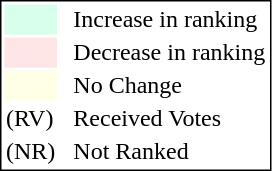<table style="border:1px solid black;">
<tr>
<td style="background:#D8FFEB; width:20px;"></td>
<td> </td>
<td>Increase in ranking</td>
</tr>
<tr>
<td style="background:#FFE6E6; width:20px;"></td>
<td> </td>
<td>Decrease in ranking</td>
</tr>
<tr>
<td style="background:#FFFFE6; width:20px;"></td>
<td> </td>
<td>No Change</td>
</tr>
<tr>
<td>(RV)</td>
<td> </td>
<td>Received Votes</td>
</tr>
<tr>
<td>(NR)</td>
<td> </td>
<td>Not Ranked</td>
</tr>
</table>
